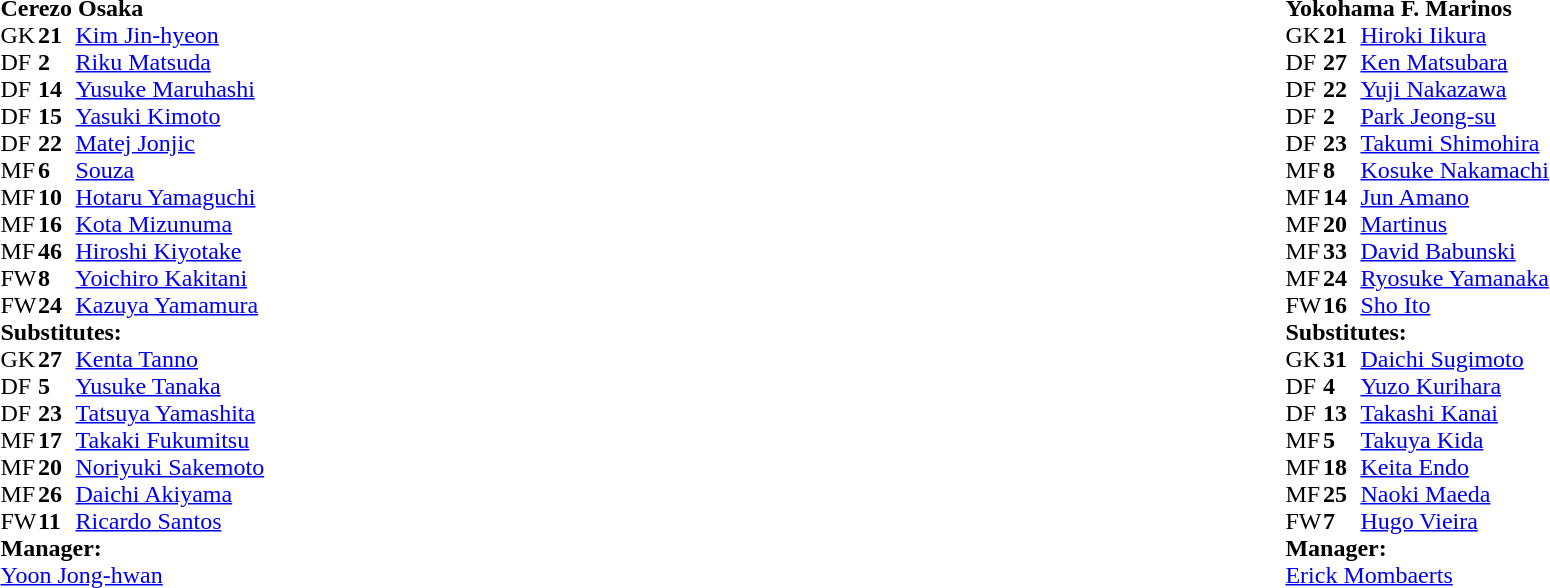<table width="100%">
<tr>
<td valign="top" width="50%"><br><table style="font-size: 100%" cellspacing="0" cellpadding="0">
<tr>
<td colspan="4"><strong>Cerezo Osaka</strong></td>
</tr>
<tr>
<th width="25"></th>
<th width="25"></th>
</tr>
<tr>
<td>GK</td>
<td><strong>21</strong></td>
<td> <a href='#'>Kim Jin-hyeon</a></td>
</tr>
<tr>
<td>DF</td>
<td><strong>2</strong></td>
<td> <a href='#'>Riku Matsuda</a></td>
</tr>
<tr>
<td>DF</td>
<td><strong>14</strong></td>
<td> <a href='#'>Yusuke Maruhashi</a></td>
<td></td>
</tr>
<tr>
<td>DF</td>
<td><strong>15</strong></td>
<td> <a href='#'>Yasuki Kimoto</a></td>
</tr>
<tr>
<td>DF</td>
<td><strong>22</strong></td>
<td> <a href='#'>Matej Jonjic</a></td>
</tr>
<tr>
<td>MF</td>
<td><strong>6</strong></td>
<td> <a href='#'>Souza</a></td>
<td></td>
</tr>
<tr>
<td>MF</td>
<td><strong>10</strong></td>
<td> <a href='#'>Hotaru Yamaguchi</a></td>
</tr>
<tr>
<td>MF</td>
<td><strong>16</strong></td>
<td> <a href='#'>Kota Mizunuma</a></td>
</tr>
<tr>
<td>MF</td>
<td><strong>46</strong></td>
<td> <a href='#'>Hiroshi Kiyotake</a></td>
</tr>
<tr>
<td>FW</td>
<td><strong>8</strong></td>
<td> <a href='#'>Yoichiro Kakitani</a></td>
<td></td>
</tr>
<tr>
<td>FW</td>
<td><strong>24</strong></td>
<td> <a href='#'>Kazuya Yamamura</a></td>
</tr>
<tr>
<td colspan="4"><strong>Substitutes:</strong></td>
</tr>
<tr>
<td>GK</td>
<td><strong>27</strong></td>
<td> <a href='#'>Kenta Tanno</a></td>
</tr>
<tr>
<td>DF</td>
<td><strong>5</strong></td>
<td> <a href='#'>Yusuke Tanaka</a></td>
<td></td>
</tr>
<tr>
<td>DF</td>
<td><strong>23</strong></td>
<td> <a href='#'>Tatsuya Yamashita</a></td>
</tr>
<tr>
<td>MF</td>
<td><strong>17</strong></td>
<td> <a href='#'>Takaki Fukumitsu</a></td>
</tr>
<tr>
<td>MF</td>
<td><strong>20</strong></td>
<td> <a href='#'>Noriyuki Sakemoto</a></td>
</tr>
<tr>
<td>MF</td>
<td><strong>26</strong></td>
<td> <a href='#'>Daichi Akiyama</a></td>
<td></td>
</tr>
<tr>
<td>FW</td>
<td><strong>11</strong></td>
<td> <a href='#'>Ricardo Santos</a></td>
<td></td>
</tr>
<tr>
<td colspan="4"><strong>Manager:</strong></td>
</tr>
<tr>
<td colspan="3"> <a href='#'>Yoon Jong-hwan</a></td>
</tr>
</table>
</td>
<td valign="top" width="50%"><br><table style="font-size: 100%" cellspacing="0" cellpadding="0" align="center">
<tr>
<td colspan="4"><strong>Yokohama F. Marinos</strong></td>
</tr>
<tr>
<th width="25"></th>
<th width="25"></th>
</tr>
<tr>
<td>GK</td>
<td><strong>21</strong></td>
<td> <a href='#'>Hiroki Iikura</a></td>
</tr>
<tr>
<td>DF</td>
<td><strong>27</strong></td>
<td> <a href='#'>Ken Matsubara</a></td>
</tr>
<tr>
<td>DF</td>
<td><strong>22</strong></td>
<td> <a href='#'>Yuji Nakazawa</a></td>
</tr>
<tr>
<td>DF</td>
<td><strong>2</strong></td>
<td> <a href='#'>Park Jeong-su</a></td>
</tr>
<tr>
<td>DF</td>
<td><strong>23</strong></td>
<td> <a href='#'>Takumi Shimohira</a></td>
</tr>
<tr>
<td>MF</td>
<td><strong>8</strong></td>
<td> <a href='#'>Kosuke Nakamachi</a></td>
</tr>
<tr>
<td>MF</td>
<td><strong>14</strong></td>
<td> <a href='#'>Jun Amano</a></td>
<td></td>
</tr>
<tr>
<td>MF</td>
<td><strong>20</strong></td>
<td> <a href='#'>Martinus</a></td>
</tr>
<tr>
<td>MF</td>
<td><strong>33</strong></td>
<td> <a href='#'>David Babunski</a></td>
<td></td>
</tr>
<tr>
<td>MF</td>
<td><strong>24</strong></td>
<td> <a href='#'>Ryosuke Yamanaka</a></td>
<td></td>
</tr>
<tr>
<td>FW</td>
<td><strong>16</strong></td>
<td> <a href='#'>Sho Ito</a></td>
</tr>
<tr>
<td colspan="4"><strong>Substitutes:</strong></td>
</tr>
<tr>
<td>GK</td>
<td><strong>31</strong></td>
<td> <a href='#'>Daichi Sugimoto</a></td>
</tr>
<tr>
<td>DF</td>
<td><strong>4</strong></td>
<td> <a href='#'>Yuzo Kurihara</a></td>
</tr>
<tr>
<td>DF</td>
<td><strong>13</strong></td>
<td> <a href='#'>Takashi Kanai</a></td>
</tr>
<tr>
<td>MF</td>
<td><strong>5</strong></td>
<td> <a href='#'>Takuya Kida</a></td>
</tr>
<tr>
<td>MF</td>
<td><strong>18</strong></td>
<td> <a href='#'>Keita Endo</a></td>
<td></td>
</tr>
<tr>
<td>MF</td>
<td><strong>25</strong></td>
<td> <a href='#'>Naoki Maeda</a></td>
<td></td>
</tr>
<tr>
<td>FW</td>
<td><strong>7</strong></td>
<td> <a href='#'>Hugo Vieira</a></td>
<td></td>
</tr>
<tr>
<td colspan="4"><strong>Manager:</strong></td>
</tr>
<tr>
<td colspan="3"> <a href='#'>Erick Mombaerts</a></td>
</tr>
</table>
</td>
</tr>
</table>
